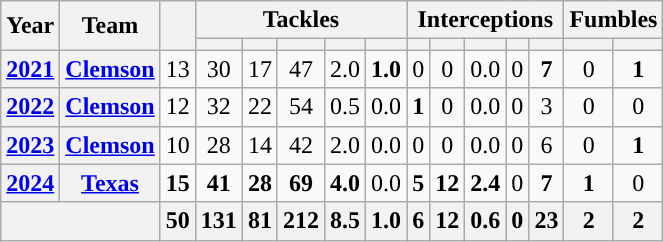<table class="wikitable sortable" style="text-align:center;">
<tr>
<th rowspan="2">Year</th>
<th rowspan="2">Team</th>
<th rowspan="2"></th>
<th colspan="5">Tackles</th>
<th colspan="5">Interceptions</th>
<th colspan="2">Fumbles</th>
</tr>
<tr>
<th></th>
<th></th>
<th></th>
<th></th>
<th></th>
<th></th>
<th></th>
<th></th>
<th></th>
<th></th>
<th></th>
<th></th>
</tr>
<tr>
<th><a href='#'>2021</a></th>
<th><a href='#'>Clemson</a></th>
<td>13</td>
<td>30</td>
<td>17</td>
<td>47</td>
<td>2.0</td>
<td><strong>1.0</strong></td>
<td>0</td>
<td>0</td>
<td>0.0</td>
<td>0</td>
<td><strong>7</strong></td>
<td>0</td>
<td><strong>1</strong></td>
</tr>
<tr>
<th><a href='#'>2022</a></th>
<th><a href='#'>Clemson</a></th>
<td>12</td>
<td>32</td>
<td>22</td>
<td>54</td>
<td>0.5</td>
<td>0.0</td>
<td><strong>1</strong></td>
<td>0</td>
<td>0.0</td>
<td>0</td>
<td>3</td>
<td>0</td>
<td>0</td>
</tr>
<tr>
<th><a href='#'>2023</a></th>
<th><a href='#'>Clemson</a></th>
<td>10</td>
<td>28</td>
<td>14</td>
<td>42</td>
<td>2.0</td>
<td>0.0</td>
<td>0</td>
<td>0</td>
<td>0.0</td>
<td>0</td>
<td>6</td>
<td>0</td>
<td><strong>1</strong></td>
</tr>
<tr>
<th><a href='#'>2024</a></th>
<th><a href='#'>Texas</a></th>
<td><strong>15</strong></td>
<td><strong>41</strong></td>
<td><strong>28</strong></td>
<td><strong>69</strong></td>
<td><strong>4.0</strong></td>
<td>0.0</td>
<td><strong>5</strong></td>
<td><strong>12</strong></td>
<td><strong>2.4</strong></td>
<td>0</td>
<td><strong>7</strong></td>
<td><strong>1</strong></td>
<td>0</td>
</tr>
<tr>
<th colspan="2"></th>
<th>50</th>
<th>131</th>
<th>81</th>
<th>212</th>
<th>8.5</th>
<th>1.0</th>
<th>6</th>
<th>12</th>
<th>0.6</th>
<th>0</th>
<th>23</th>
<th>2</th>
<th>2</th>
</tr>
</table>
